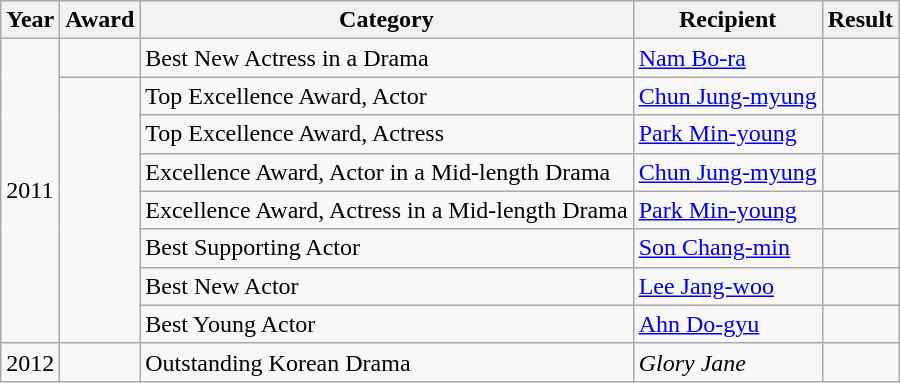<table class="wikitable">
<tr>
<th>Year</th>
<th>Award</th>
<th>Category</th>
<th>Recipient</th>
<th>Result</th>
</tr>
<tr>
<td rowspan=8>2011</td>
<td></td>
<td>Best New Actress in a Drama</td>
<td><a href='#'>Nam Bo-ra</a></td>
<td></td>
</tr>
<tr>
<td rowspan=7></td>
<td>Top Excellence Award, Actor</td>
<td><a href='#'>Chun Jung-myung</a></td>
<td></td>
</tr>
<tr>
<td>Top Excellence Award, Actress</td>
<td><a href='#'>Park Min-young</a></td>
<td></td>
</tr>
<tr>
<td>Excellence Award, Actor in a Mid-length Drama</td>
<td><a href='#'>Chun Jung-myung</a></td>
<td></td>
</tr>
<tr>
<td>Excellence Award, Actress in a Mid-length Drama</td>
<td><a href='#'>Park Min-young</a></td>
<td></td>
</tr>
<tr>
<td>Best Supporting Actor</td>
<td><a href='#'>Son Chang-min</a></td>
<td></td>
</tr>
<tr>
<td>Best New Actor</td>
<td><a href='#'>Lee Jang-woo</a></td>
<td></td>
</tr>
<tr>
<td>Best Young Actor</td>
<td><a href='#'>Ahn Do-gyu</a></td>
<td></td>
</tr>
<tr>
<td>2012</td>
<td></td>
<td>Outstanding Korean Drama</td>
<td><em>Glory Jane</em></td>
<td></td>
</tr>
</table>
